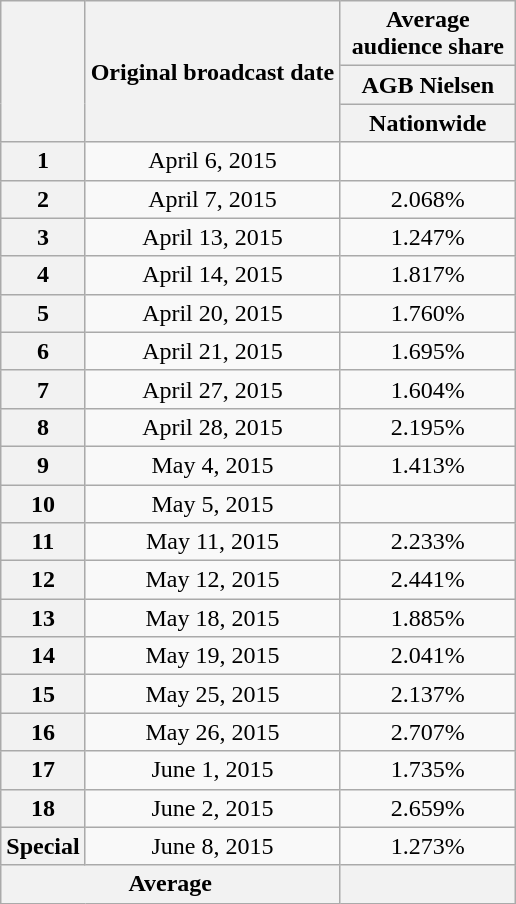<table class="wikitable" style="text-align:center">
<tr>
<th rowspan="3"></th>
<th rowspan="3">Original broadcast date</th>
<th colspan="1">Average audience share</th>
</tr>
<tr>
<th colspan="1">AGB Nielsen</th>
</tr>
<tr>
<th width="110">Nationwide</th>
</tr>
<tr>
<th>1</th>
<td>April 6, 2015</td>
<td></td>
</tr>
<tr>
<th>2</th>
<td>April 7, 2015</td>
<td>2.068%</td>
</tr>
<tr>
<th>3</th>
<td>April 13, 2015</td>
<td>1.247%</td>
</tr>
<tr>
<th>4</th>
<td>April 14, 2015</td>
<td>1.817%</td>
</tr>
<tr>
<th>5</th>
<td>April 20, 2015</td>
<td>1.760%</td>
</tr>
<tr>
<th>6</th>
<td>April 21, 2015</td>
<td>1.695%</td>
</tr>
<tr>
<th>7</th>
<td>April 27, 2015</td>
<td>1.604%</td>
</tr>
<tr>
<th>8</th>
<td>April 28, 2015</td>
<td>2.195%</td>
</tr>
<tr>
<th>9</th>
<td>May 4, 2015</td>
<td>1.413%</td>
</tr>
<tr>
<th>10</th>
<td>May 5, 2015</td>
<td></td>
</tr>
<tr>
<th>11</th>
<td>May 11, 2015</td>
<td>2.233%</td>
</tr>
<tr>
<th>12</th>
<td>May 12, 2015</td>
<td>2.441%</td>
</tr>
<tr>
<th>13</th>
<td>May 18, 2015</td>
<td>1.885%</td>
</tr>
<tr>
<th>14</th>
<td>May 19, 2015</td>
<td>2.041%</td>
</tr>
<tr>
<th>15</th>
<td>May 25, 2015</td>
<td>2.137%</td>
</tr>
<tr>
<th>16</th>
<td>May 26, 2015</td>
<td>2.707%</td>
</tr>
<tr>
<th>17</th>
<td>June 1, 2015</td>
<td>1.735%</td>
</tr>
<tr>
<th>18</th>
<td>June 2, 2015</td>
<td>2.659%</td>
</tr>
<tr>
<th>Special</th>
<td>June 8, 2015</td>
<td>1.273%</td>
</tr>
<tr>
<th colspan="2">Average</th>
<th></th>
</tr>
</table>
